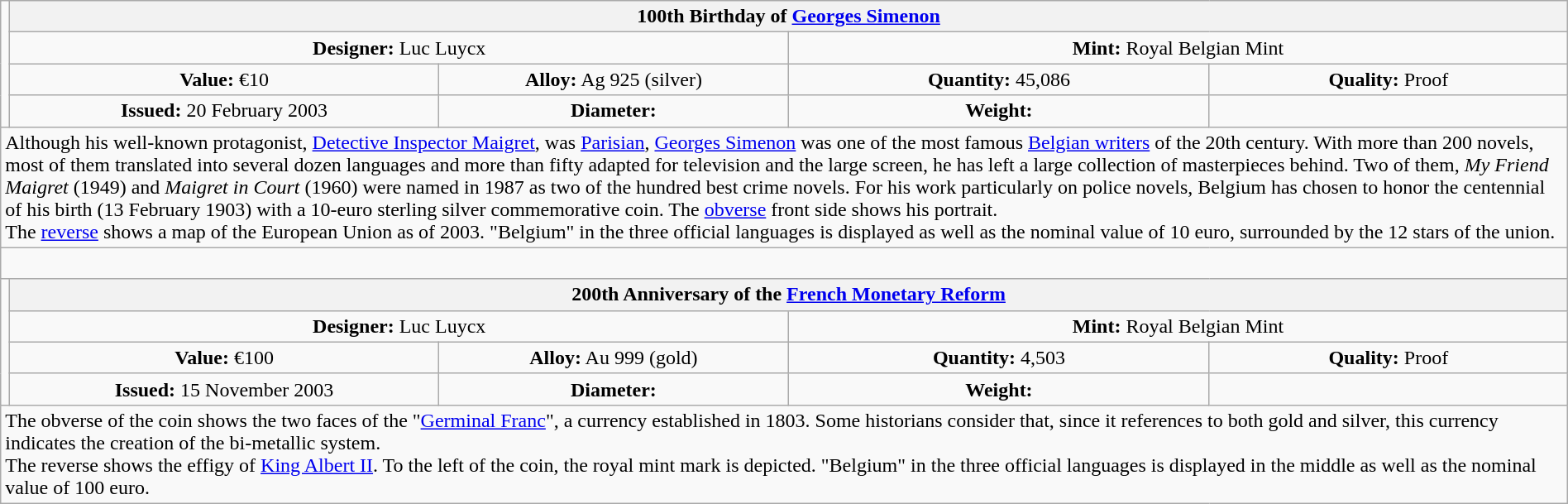<table class="wikitable" style="width:100%;">
<tr>
<td rowspan="4"  style="white-space:nowrap; width:330px; text-align:center;"></td>
<th scope=col colspan="4"  style="text-align:center">100th Birthday of <a href='#'>Georges Simenon</a></th>
</tr>
<tr style="text-align:center;">
<td colspan="2"  style="width:50%; "><strong>Designer:</strong> Luc Luycx</td>
<td colspan="2"  style="width:50%; "><strong>Mint:</strong> Royal Belgian Mint</td>
</tr>
<tr>
<td align=center><strong>Value:</strong> €10</td>
<td align=center><strong>Alloy:</strong> Ag 925 (silver)</td>
<td align=center><strong>Quantity:</strong> 45,086</td>
<td align=center><strong>Quality:</strong> Proof</td>
</tr>
<tr>
<td align=center><strong>Issued:</strong> 20 February 2003</td>
<td align=center><strong>Diameter:</strong> </td>
<td align=center><strong>Weight:</strong> </td>
<td align=center></td>
</tr>
<tr>
<td colspan="5" style="text-align:left;">Although his well-known protagonist, <a href='#'>Detective Inspector Maigret</a>, was <a href='#'>Parisian</a>, <a href='#'>Georges Simenon</a> was one of the most famous <a href='#'>Belgian writers</a> of the 20th century. With more than 200 novels, most of them translated into several dozen languages and more than fifty adapted for television and the large screen, he has left a large collection of masterpieces behind. Two of them, <em>My Friend Maigret</em> (1949) and <em>Maigret in Court</em> (1960) were named in 1987 as two of the hundred best crime novels. For his work particularly on police novels, Belgium has chosen to honor the centennial of his birth (13 February 1903) with a 10-euro sterling silver commemorative coin. The <a href='#'>obverse</a> front side shows his portrait.<br>The <a href='#'>reverse</a> shows a map of the European Union as of 2003. "Belgium" in the three official languages is displayed as well as the nominal value of 10 euro, surrounded by the 12 stars of the union.</td>
</tr>
<tr>
<td colspan="5" style="text-align:left;"> </td>
</tr>
<tr>
<td rowspan="4"></td>
<th scope=col colspan="4"  style="text-align:center">200th Anniversary of the <a href='#'>French Monetary Reform</a></th>
</tr>
<tr style="text-align:center;">
<td colspan="2"  style="width:50%; "><strong>Designer:</strong> Luc Luycx</td>
<td colspan="2"  style="width:50%; "><strong>Mint:</strong> Royal Belgian Mint</td>
</tr>
<tr>
<td align=center><strong>Value:</strong> €100</td>
<td align=center><strong>Alloy:</strong> Au 999 (gold)</td>
<td align=center><strong>Quantity:</strong> 4,503</td>
<td align=center><strong>Quality:</strong> Proof</td>
</tr>
<tr>
<td align=center><strong>Issued:</strong> 15 November 2003</td>
<td align=center><strong>Diameter:</strong> </td>
<td align=center><strong>Weight:</strong> </td>
<td align=center></td>
</tr>
<tr>
<td colspan="5" style="text-align:left;">The obverse of the coin shows the two faces of the "<a href='#'>Germinal Franc</a>", a currency established in 1803. Some historians consider that, since it references to both gold and silver, this currency indicates the creation of the bi-metallic system.<br>The reverse shows the effigy of <a href='#'>King Albert II</a>. To the left of the coin, the royal mint mark is depicted. "Belgium" in the three official languages is displayed in the middle as well as the nominal value of 100 euro.</td>
</tr>
</table>
